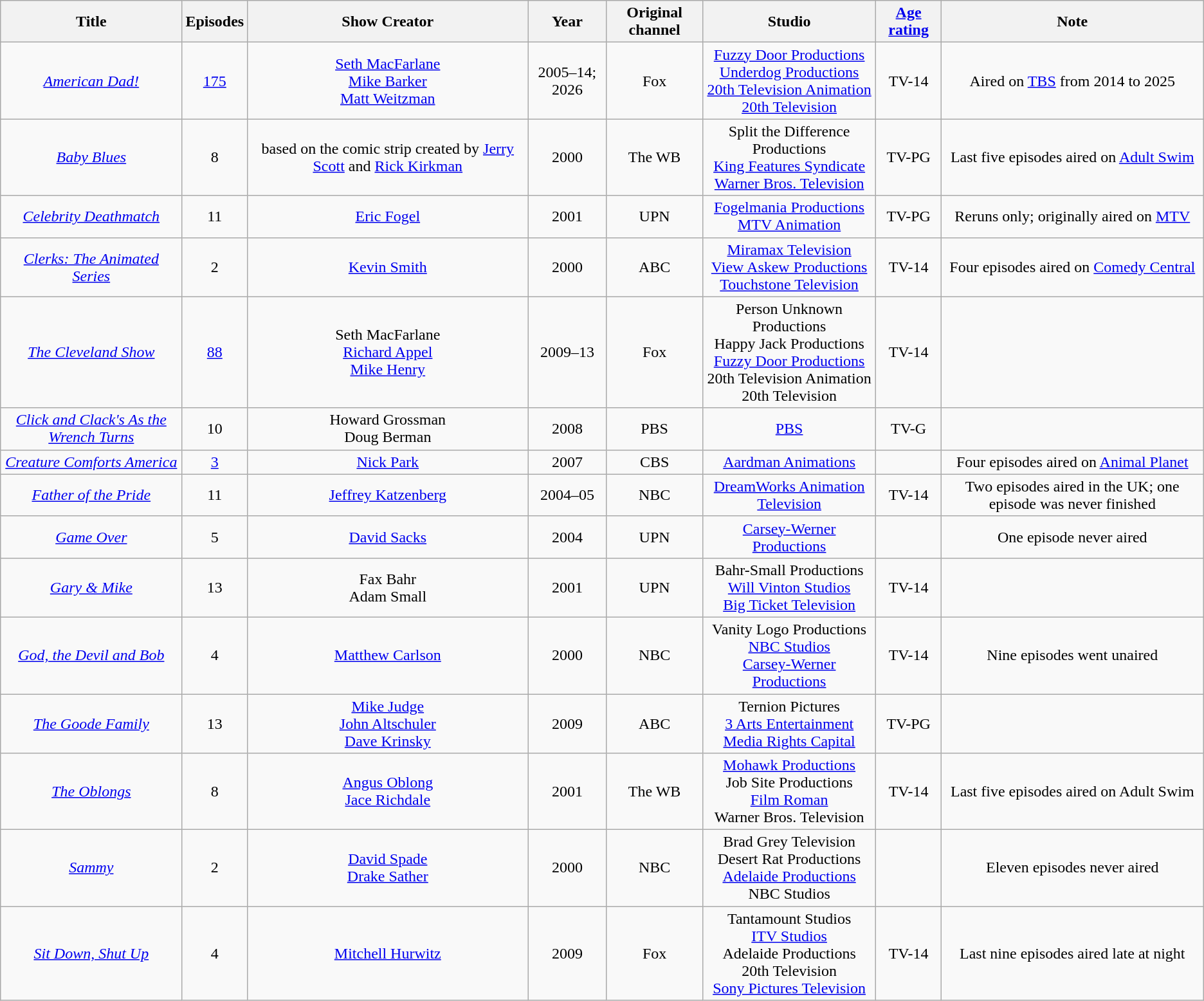<table style="text-align:center;" class="wikitable sortable">
<tr>
<th scope="col">Title</th>
<th scope="col">Episodes</th>
<th scope="col">Show Creator</th>
<th scope="col">Year</th>
<th scope="col">Original channel</th>
<th scope="col">Studio</th>
<th scope= "col"><a href='#'>Age rating</a></th>
<th scope= "col">Note</th>
</tr>
<tr>
<td><em><a href='#'>American Dad!</a></em></td>
<td><a href='#'>175</a></td>
<td><a href='#'>Seth MacFarlane</a><br><a href='#'>Mike Barker</a><br><a href='#'>Matt Weitzman</a></td>
<td>2005–14; 2026</td>
<td>Fox</td>
<td><a href='#'>Fuzzy Door Productions</a><br><a href='#'>Underdog Productions</a><br><a href='#'>20th Television Animation</a><br><a href='#'>20th Television</a></td>
<td>TV-14</td>
<td>Aired on <a href='#'>TBS</a> from 2014 to 2025</td>
</tr>
<tr>
<td><em><a href='#'>Baby Blues</a></em></td>
<td>8</td>
<td>based on the comic strip created by <a href='#'>Jerry Scott</a> and <a href='#'>Rick Kirkman</a></td>
<td>2000</td>
<td>The WB</td>
<td>Split the Difference Productions<br><a href='#'>King Features Syndicate</a><br><a href='#'>Warner Bros. Television</a></td>
<td>TV-PG</td>
<td>Last five episodes aired on <a href='#'>Adult Swim</a></td>
</tr>
<tr>
<td><em><a href='#'>Celebrity Deathmatch</a></em></td>
<td>11</td>
<td><a href='#'>Eric Fogel</a></td>
<td>2001</td>
<td>UPN</td>
<td><a href='#'>Fogelmania Productions</a><br><a href='#'>MTV Animation</a></td>
<td>TV-PG</td>
<td>Reruns only; originally aired on <a href='#'>MTV</a></td>
</tr>
<tr>
<td><em><a href='#'>Clerks: The Animated Series</a></em></td>
<td>2</td>
<td><a href='#'>Kevin Smith</a></td>
<td>2000</td>
<td>ABC</td>
<td><a href='#'>Miramax Television</a><br><a href='#'>View Askew Productions</a><br><a href='#'>Touchstone Television</a></td>
<td>TV-14</td>
<td>Four episodes aired on <a href='#'>Comedy Central</a></td>
</tr>
<tr>
<td><em><a href='#'>The Cleveland Show</a></em></td>
<td><a href='#'>88</a></td>
<td>Seth MacFarlane<br><a href='#'>Richard Appel</a><br><a href='#'>Mike Henry</a></td>
<td>2009–13</td>
<td>Fox</td>
<td>Person Unknown Productions<br>Happy Jack Productions<br><a href='#'>Fuzzy Door Productions</a><br>20th Television Animation<br>20th Television</td>
<td>TV-14</td>
<td></td>
</tr>
<tr>
<td><em><a href='#'>Click and Clack's As the Wrench Turns</a></em></td>
<td>10</td>
<td>Howard Grossman<br>Doug Berman</td>
<td>2008</td>
<td>PBS</td>
<td><a href='#'>PBS</a></td>
<td>TV-G</td>
<td></td>
</tr>
<tr>
<td><em><a href='#'>Creature Comforts America</a></em></td>
<td><a href='#'>3</a></td>
<td><a href='#'>Nick Park</a></td>
<td>2007</td>
<td>CBS</td>
<td><a href='#'>Aardman Animations</a></td>
<td></td>
<td>Four episodes aired on <a href='#'>Animal Planet</a></td>
</tr>
<tr>
<td><em><a href='#'>Father of the Pride</a></em></td>
<td>11</td>
<td><a href='#'>Jeffrey Katzenberg</a></td>
<td>2004–05</td>
<td>NBC</td>
<td><a href='#'>DreamWorks Animation Television</a></td>
<td>TV-14</td>
<td>Two episodes aired in the UK; one episode was never finished</td>
</tr>
<tr>
<td><em><a href='#'>Game Over</a></em></td>
<td>5</td>
<td><a href='#'>David Sacks</a></td>
<td>2004</td>
<td>UPN</td>
<td><a href='#'>Carsey-Werner Productions</a></td>
<td></td>
<td>One episode never aired</td>
</tr>
<tr>
<td><em><a href='#'>Gary & Mike</a></em></td>
<td>13</td>
<td>Fax Bahr<br>Adam Small</td>
<td>2001</td>
<td>UPN</td>
<td>Bahr-Small Productions<br><a href='#'>Will Vinton Studios</a><br><a href='#'>Big Ticket Television</a></td>
<td>TV-14</td>
<td></td>
</tr>
<tr>
<td><em><a href='#'>God, the Devil and Bob</a></em></td>
<td>4</td>
<td><a href='#'>Matthew Carlson</a></td>
<td>2000</td>
<td>NBC</td>
<td>Vanity Logo Productions<br><a href='#'>NBC Studios</a><br><a href='#'>Carsey-Werner Productions</a></td>
<td>TV-14</td>
<td>Nine episodes went unaired</td>
</tr>
<tr>
<td><em><a href='#'>The Goode Family</a></em></td>
<td>13</td>
<td><a href='#'>Mike Judge</a><br><a href='#'>John Altschuler</a><br><a href='#'>Dave Krinsky</a></td>
<td>2009</td>
<td>ABC</td>
<td>Ternion Pictures<br><a href='#'>3 Arts Entertainment</a><br><a href='#'>Media Rights Capital</a></td>
<td>TV-PG</td>
<td></td>
</tr>
<tr>
<td><em><a href='#'>The Oblongs</a></em></td>
<td>8</td>
<td><a href='#'>Angus Oblong</a><br><a href='#'>Jace Richdale</a></td>
<td>2001</td>
<td>The WB</td>
<td><a href='#'>Mohawk Productions</a><br>Job Site Productions<br><a href='#'>Film Roman</a><br>Warner Bros. Television</td>
<td>TV-14</td>
<td>Last five episodes aired on Adult Swim</td>
</tr>
<tr>
<td><em><a href='#'>Sammy</a></em></td>
<td>2</td>
<td><a href='#'>David Spade</a><br><a href='#'>Drake Sather</a></td>
<td>2000</td>
<td>NBC</td>
<td>Brad Grey Television<br>Desert Rat Productions<br><a href='#'>Adelaide Productions</a><br>NBC Studios</td>
<td></td>
<td>Eleven episodes never aired</td>
</tr>
<tr>
<td><em><a href='#'>Sit Down, Shut Up</a></em></td>
<td>4</td>
<td><a href='#'>Mitchell Hurwitz</a></td>
<td>2009</td>
<td>Fox</td>
<td>Tantamount Studios<br><a href='#'>ITV Studios</a><br>Adelaide Productions<br>20th Television<br><a href='#'>Sony Pictures Television</a></td>
<td>TV-14</td>
<td>Last nine episodes aired late at night</td>
</tr>
</table>
